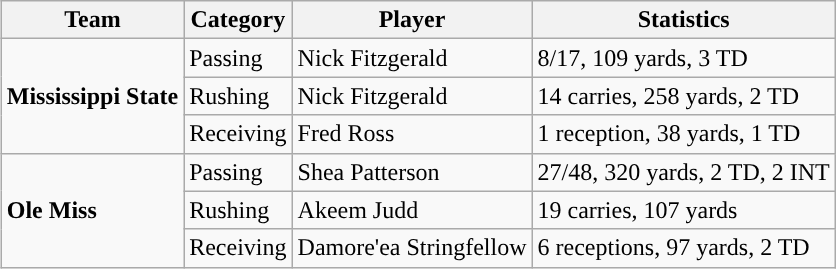<table class="wikitable" style="float: right;">
<tr>
<th>Team</th>
<th>Category</th>
<th>Player</th>
<th>Statistics</th>
</tr>
<tr>
<td rowspan=3><strong>Mississippi State</strong></td>
<td>Passing</td>
<td>Nick Fitzgerald</td>
<td>8/17, 109 yards, 3 TD</td>
</tr>
<tr>
<td>Rushing</td>
<td>Nick Fitzgerald</td>
<td>14 carries, 258 yards, 2 TD</td>
</tr>
<tr>
<td>Receiving</td>
<td>Fred Ross</td>
<td>1 reception, 38 yards, 1 TD</td>
</tr>
<tr>
<td rowspan=3><strong>Ole Miss</strong></td>
<td>Passing</td>
<td>Shea Patterson</td>
<td>27/48, 320 yards, 2 TD, 2 INT</td>
</tr>
<tr>
<td>Rushing</td>
<td>Akeem Judd</td>
<td>19 carries, 107 yards</td>
</tr>
<tr>
<td>Receiving</td>
<td>Damore'ea Stringfellow</td>
<td>6 receptions, 97 yards, 2 TD</td>
</tr>
</table>
